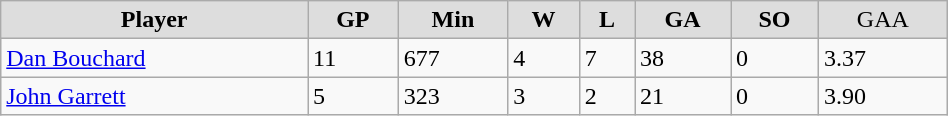<table class="wikitable" style="width:50%;">
<tr style="text-align:center; background:#ddd;">
<td><strong>Player</strong></td>
<td><strong>GP</strong></td>
<td><strong>Min</strong></td>
<td><strong>W</strong></td>
<td><strong>L</strong></td>
<td><strong>GA</strong></td>
<td><strong>SO</strong></td>
<td>GAA</td>
</tr>
<tr>
<td><a href='#'>Dan Bouchard</a></td>
<td>11</td>
<td>677</td>
<td>4</td>
<td>7</td>
<td>38</td>
<td>0</td>
<td>3.37</td>
</tr>
<tr>
<td><a href='#'>John Garrett</a></td>
<td>5</td>
<td>323</td>
<td>3</td>
<td>2</td>
<td>21</td>
<td>0</td>
<td>3.90</td>
</tr>
</table>
